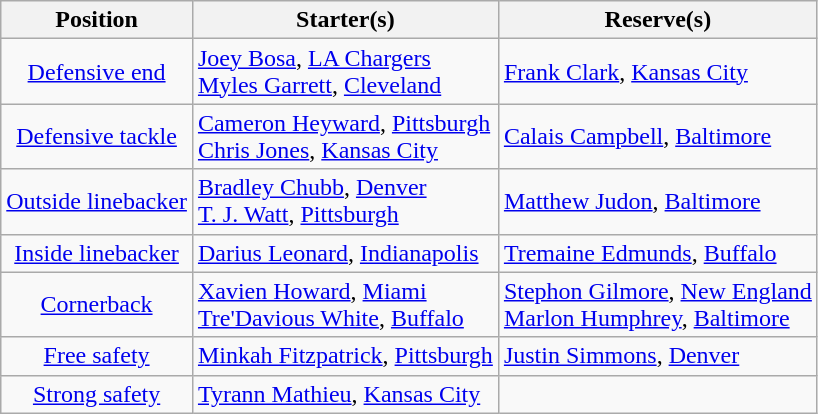<table class="wikitable">
<tr>
<th>Position</th>
<th>Starter(s)</th>
<th>Reserve(s)</th>
</tr>
<tr>
<td align=center><a href='#'>Defensive end</a></td>
<td> <a href='#'>Joey Bosa</a>, <a href='#'>LA Chargers</a><br> <a href='#'>Myles Garrett</a>, <a href='#'>Cleveland</a></td>
<td> <a href='#'>Frank Clark</a>, <a href='#'>Kansas City</a></td>
</tr>
<tr>
<td align=center><a href='#'>Defensive tackle</a></td>
<td> <a href='#'>Cameron Heyward</a>, <a href='#'>Pittsburgh</a><br> <a href='#'>Chris Jones</a>, <a href='#'>Kansas City</a></td>
<td> <a href='#'>Calais Campbell</a>, <a href='#'>Baltimore</a></td>
</tr>
<tr>
<td align=center><a href='#'>Outside linebacker</a></td>
<td> <a href='#'>Bradley Chubb</a>, <a href='#'>Denver</a><br> <a href='#'>T. J. Watt</a>, <a href='#'>Pittsburgh</a></td>
<td> <a href='#'>Matthew Judon</a>, <a href='#'>Baltimore</a></td>
</tr>
<tr>
<td align=center><a href='#'>Inside linebacker</a></td>
<td> <a href='#'>Darius Leonard</a>, <a href='#'>Indianapolis</a></td>
<td> <a href='#'>Tremaine Edmunds</a>, <a href='#'>Buffalo</a></td>
</tr>
<tr>
<td align=center><a href='#'>Cornerback</a></td>
<td> <a href='#'>Xavien Howard</a>, <a href='#'>Miami</a><br> <a href='#'>Tre'Davious White</a>, <a href='#'>Buffalo</a></td>
<td> <a href='#'>Stephon Gilmore</a>, <a href='#'>New England</a><br> <a href='#'>Marlon Humphrey</a>, <a href='#'>Baltimore</a></td>
</tr>
<tr>
<td align=center><a href='#'>Free safety</a></td>
<td> <a href='#'>Minkah Fitzpatrick</a>, <a href='#'>Pittsburgh</a></td>
<td> <a href='#'>Justin Simmons</a>, <a href='#'>Denver</a></td>
</tr>
<tr>
<td align=center><a href='#'>Strong safety</a></td>
<td> <a href='#'>Tyrann Mathieu</a>, <a href='#'>Kansas City</a></td>
<td></td>
</tr>
</table>
